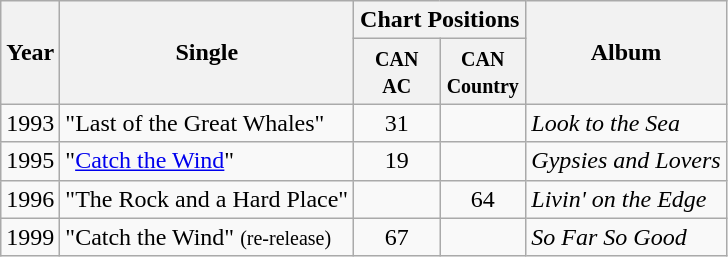<table class="wikitable">
<tr>
<th rowspan="2">Year</th>
<th rowspan="2">Single</th>
<th colspan="2">Chart Positions</th>
<th rowspan="2">Album</th>
</tr>
<tr>
<th width="50"><small>CAN AC</small></th>
<th width="50"><small>CAN Country</small></th>
</tr>
<tr>
<td>1993</td>
<td>"Last of the Great Whales"</td>
<td align="center">31</td>
<td></td>
<td><em>Look to the Sea</em></td>
</tr>
<tr>
<td>1995</td>
<td>"<a href='#'>Catch the Wind</a>"</td>
<td align="center">19</td>
<td></td>
<td><em>Gypsies and Lovers</em></td>
</tr>
<tr>
<td>1996</td>
<td>"The Rock and a Hard Place"</td>
<td></td>
<td align="center">64</td>
<td><em>Livin' on the Edge</em></td>
</tr>
<tr>
<td>1999</td>
<td>"Catch the Wind" <small>(re-release)</small></td>
<td align="center">67</td>
<td></td>
<td><em>So Far So Good</em></td>
</tr>
</table>
